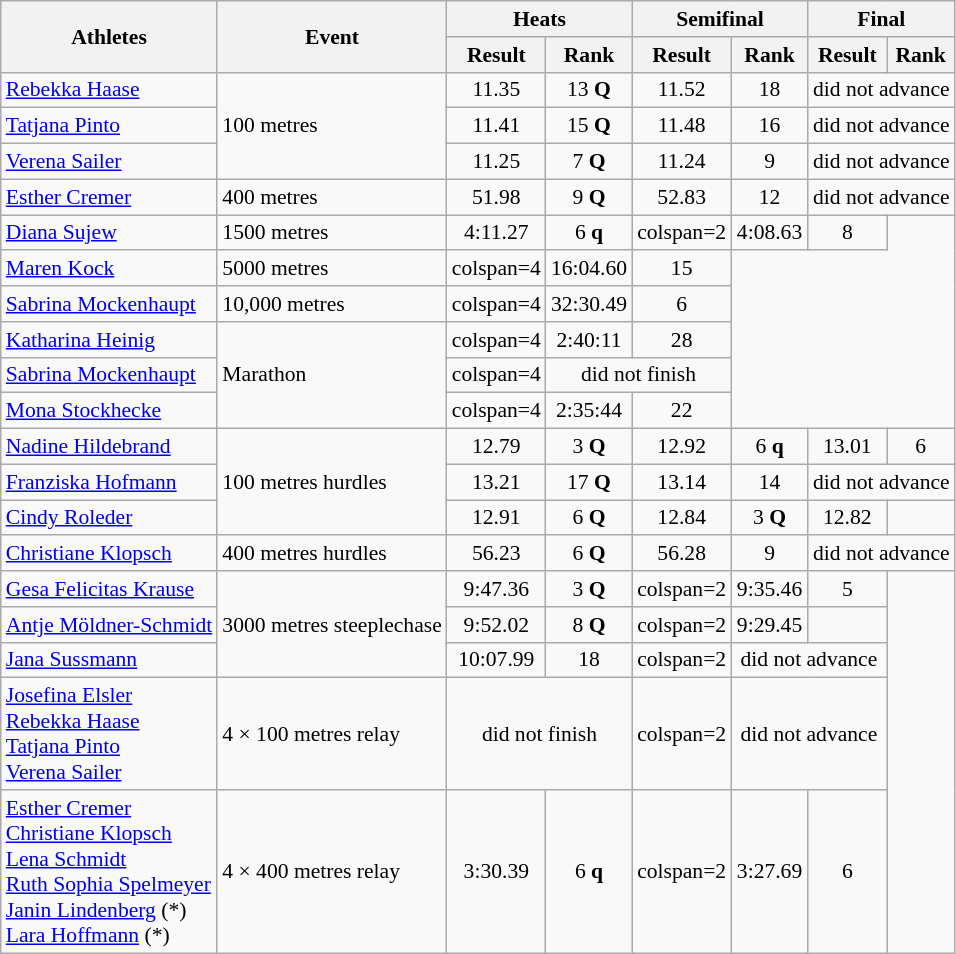<table class="wikitable" border="1" style="font-size:90%">
<tr>
<th rowspan="2">Athletes</th>
<th rowspan="2">Event</th>
<th colspan="2">Heats</th>
<th colspan="2">Semifinal</th>
<th colspan="2">Final</th>
</tr>
<tr>
<th>Result</th>
<th>Rank</th>
<th>Result</th>
<th>Rank</th>
<th>Result</th>
<th>Rank</th>
</tr>
<tr>
<td><a href='#'>Rebekka Haase</a></td>
<td rowspan=3>100 metres</td>
<td align=center>11.35</td>
<td align=center>13 <strong>Q</strong></td>
<td align=center>11.52</td>
<td align=center>18</td>
<td align=center colspan=2>did not advance</td>
</tr>
<tr>
<td><a href='#'>Tatjana Pinto</a></td>
<td align=center>11.41</td>
<td align=center>15 <strong>Q</strong></td>
<td align=center>11.48</td>
<td align=center>16</td>
<td align=center colspan=2>did not advance</td>
</tr>
<tr>
<td><a href='#'>Verena Sailer</a></td>
<td align=center>11.25</td>
<td align=center>7 <strong>Q</strong></td>
<td align=center>11.24</td>
<td align=center>9</td>
<td align=center colspan=2>did not advance</td>
</tr>
<tr>
<td><a href='#'>Esther Cremer</a></td>
<td>400 metres</td>
<td align=center>51.98</td>
<td align=center>9 <strong>Q</strong></td>
<td align=center>52.83</td>
<td align=center>12</td>
<td align=center colspan=2>did not advance</td>
</tr>
<tr>
<td><a href='#'>Diana Sujew</a></td>
<td>1500 metres</td>
<td align=center>4:11.27</td>
<td align=center>6 <strong>q</strong></td>
<td>colspan=2 </td>
<td align=center>4:08.63</td>
<td align=center>8</td>
</tr>
<tr>
<td><a href='#'>Maren Kock</a></td>
<td>5000 metres</td>
<td>colspan=4 </td>
<td align=center>16:04.60</td>
<td align=center>15</td>
</tr>
<tr>
<td><a href='#'>Sabrina Mockenhaupt</a></td>
<td>10,000 metres</td>
<td>colspan=4 </td>
<td align=center>32:30.49</td>
<td align=center>6</td>
</tr>
<tr>
<td><a href='#'>Katharina Heinig</a></td>
<td rowspan=3>Marathon</td>
<td>colspan=4 </td>
<td align=center>2:40:11</td>
<td align=center>28</td>
</tr>
<tr>
<td><a href='#'>Sabrina Mockenhaupt</a></td>
<td>colspan=4 </td>
<td align=center colspan=2>did not finish</td>
</tr>
<tr>
<td><a href='#'>Mona Stockhecke</a></td>
<td>colspan=4 </td>
<td align=center>2:35:44</td>
<td align=center>22</td>
</tr>
<tr>
<td><a href='#'>Nadine Hildebrand</a></td>
<td rowspan=3>100 metres hurdles</td>
<td align=center>12.79</td>
<td align=center>3 <strong>Q</strong></td>
<td align=center>12.92</td>
<td align=center>6 <strong>q</strong></td>
<td align=center>13.01</td>
<td align=center>6</td>
</tr>
<tr>
<td><a href='#'>Franziska Hofmann</a></td>
<td align=center>13.21</td>
<td align=center>17 <strong>Q</strong></td>
<td align=center>13.14</td>
<td align=center>14</td>
<td align=center colspan=2>did not advance</td>
</tr>
<tr>
<td><a href='#'>Cindy Roleder</a></td>
<td align=center>12.91</td>
<td align=center>6 <strong>Q</strong></td>
<td align=center>12.84</td>
<td align=center>3 <strong>Q</strong></td>
<td align=center>12.82</td>
<td align=center></td>
</tr>
<tr>
<td><a href='#'>Christiane Klopsch</a></td>
<td>400 metres hurdles</td>
<td align=center>56.23</td>
<td align=center>6 <strong>Q</strong></td>
<td align=center>56.28</td>
<td align=center>9</td>
<td align=center colspan=2>did not advance</td>
</tr>
<tr>
<td><a href='#'>Gesa Felicitas Krause</a></td>
<td rowspan=3>3000 metres steeplechase</td>
<td align=center>9:47.36</td>
<td align=center>3 <strong>Q</strong></td>
<td>colspan=2 </td>
<td align=center>9:35.46</td>
<td align=center>5</td>
</tr>
<tr>
<td><a href='#'>Antje Möldner-Schmidt</a></td>
<td align=center>9:52.02</td>
<td align=center>8 <strong>Q</strong></td>
<td>colspan=2 </td>
<td align=center>9:29.45</td>
<td align=center></td>
</tr>
<tr>
<td><a href='#'>Jana Sussmann</a></td>
<td align=center>10:07.99</td>
<td align=center>18</td>
<td>colspan=2 </td>
<td align=center colspan=2>did not advance</td>
</tr>
<tr>
<td><a href='#'>Josefina Elsler</a><br><a href='#'>Rebekka Haase</a><br><a href='#'>Tatjana Pinto</a><br><a href='#'>Verena Sailer</a></td>
<td>4 × 100 metres relay</td>
<td align=center colspan=2>did not finish</td>
<td>colspan=2 </td>
<td align=center colspan=2>did not advance</td>
</tr>
<tr>
<td><a href='#'>Esther Cremer</a><br><a href='#'>Christiane Klopsch</a><br><a href='#'>Lena Schmidt</a><br><a href='#'>Ruth Sophia Spelmeyer</a><br><a href='#'>Janin Lindenberg</a> (*)<br><a href='#'>Lara Hoffmann</a> (*)</td>
<td>4 × 400 metres relay</td>
<td align=center>3:30.39</td>
<td align=center>6 <strong>q</strong></td>
<td>colspan=2 </td>
<td align=center>3:27.69</td>
<td align=center>6</td>
</tr>
</table>
